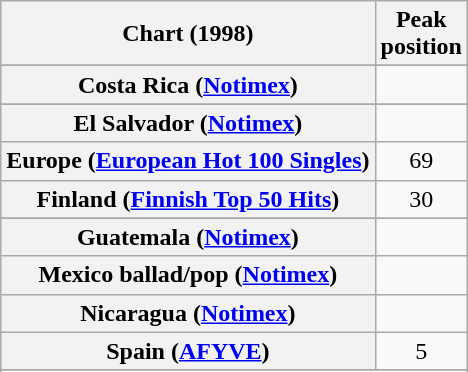<table class="wikitable sortable plainrowheaders" style="text-align:center">
<tr>
<th scope="col">Chart (1998)</th>
<th scope="col">Peak<br>position</th>
</tr>
<tr>
</tr>
<tr>
<th scope="row">Costa Rica (<a href='#'>Notimex</a>)</th>
<td></td>
</tr>
<tr>
</tr>
<tr>
<th scope="row">El Salvador (<a href='#'>Notimex</a>)</th>
<td></td>
</tr>
<tr>
<th scope="row">Europe (<a href='#'>European Hot 100 Singles</a>)</th>
<td>69</td>
</tr>
<tr>
<th scope="row">Finland (<a href='#'>Finnish Top 50 Hits</a>)</th>
<td>30</td>
</tr>
<tr>
</tr>
<tr>
</tr>
<tr>
<th scope="row">Guatemala (<a href='#'>Notimex</a>)</th>
<td></td>
</tr>
<tr>
<th scope="row">Mexico ballad/pop (<a href='#'>Notimex</a>)</th>
<td></td>
</tr>
<tr>
<th scope="row">Nicaragua (<a href='#'>Notimex</a>)</th>
<td></td>
</tr>
<tr>
<th scope="row">Spain (<a href='#'>AFYVE</a>)</th>
<td>5</td>
</tr>
<tr>
</tr>
<tr>
</tr>
<tr>
</tr>
<tr>
</tr>
</table>
